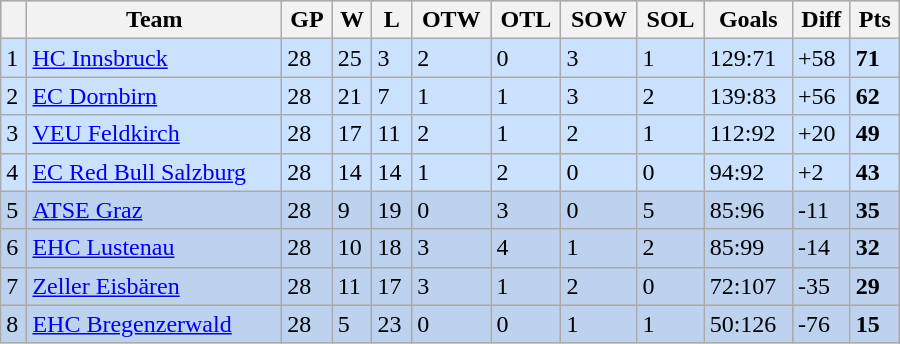<table class="wikitable" width="600px">
<tr style="background-color:#c0c0c0;">
<th></th>
<th>Team</th>
<th>GP</th>
<th>W</th>
<th>L</th>
<th>OTW</th>
<th>OTL</th>
<th>SOW</th>
<th>SOL</th>
<th>Goals</th>
<th>Diff</th>
<th>Pts</th>
</tr>
<tr bgcolor="#CAE1FF">
<td>1</td>
<td><a href='#'>HC Innsbruck</a></td>
<td>28</td>
<td>25</td>
<td>3</td>
<td>2</td>
<td>0</td>
<td>3</td>
<td>1</td>
<td>129:71</td>
<td>+58</td>
<td><strong>71</strong></td>
</tr>
<tr bgcolor="#CAE1FF">
<td>2</td>
<td><a href='#'>EC Dornbirn</a></td>
<td>28</td>
<td>21</td>
<td>7</td>
<td>1</td>
<td>1</td>
<td>3</td>
<td>2</td>
<td>139:83</td>
<td>+56</td>
<td><strong>62</strong></td>
</tr>
<tr bgcolor="#CAE1FF">
<td>3</td>
<td><a href='#'>VEU Feldkirch</a></td>
<td>28</td>
<td>17</td>
<td>11</td>
<td>2</td>
<td>1</td>
<td>2</td>
<td>1</td>
<td>112:92</td>
<td>+20</td>
<td><strong>49</strong></td>
</tr>
<tr bgcolor="#CAE1FF">
<td>4</td>
<td><a href='#'>EC Red Bull Salzburg</a></td>
<td>28</td>
<td>14</td>
<td>14</td>
<td>1</td>
<td>2</td>
<td>0</td>
<td>0</td>
<td>94:92</td>
<td>+2</td>
<td><strong>43</strong></td>
</tr>
<tr bgcolor="#BCD2EE">
<td>5</td>
<td><a href='#'>ATSE Graz</a></td>
<td>28</td>
<td>9</td>
<td>19</td>
<td>0</td>
<td>3</td>
<td>0</td>
<td>5</td>
<td>85:96</td>
<td>-11</td>
<td><strong>35</strong></td>
</tr>
<tr bgcolor="#BCD2EE">
<td>6</td>
<td><a href='#'>EHC Lustenau</a></td>
<td>28</td>
<td>10</td>
<td>18</td>
<td>3</td>
<td>4</td>
<td>1</td>
<td>2</td>
<td>85:99</td>
<td>-14</td>
<td><strong>32</strong></td>
</tr>
<tr bgcolor="#BCD2EE">
<td>7</td>
<td><a href='#'>Zeller Eisbären</a></td>
<td>28</td>
<td>11</td>
<td>17</td>
<td>3</td>
<td>1</td>
<td>2</td>
<td>0</td>
<td>72:107</td>
<td>-35</td>
<td><strong>29</strong></td>
</tr>
<tr bgcolor="#BCD2EE">
<td>8</td>
<td><a href='#'>EHC Bregenzerwald</a></td>
<td>28</td>
<td>5</td>
<td>23</td>
<td>0</td>
<td>0</td>
<td>1</td>
<td>1</td>
<td>50:126</td>
<td>-76</td>
<td><strong>15</strong></td>
</tr>
</table>
